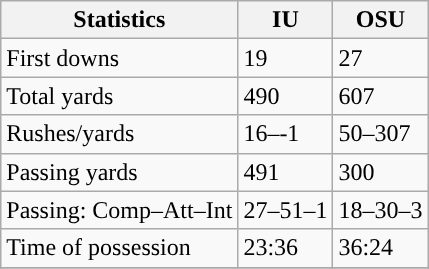<table class="wikitable" style="float: left;">
<tr>
<th>Statistics</th>
<th>IU</th>
<th>OSU</th>
</tr>
<tr>
<td>First downs</td>
<td>19</td>
<td>27</td>
</tr>
<tr>
<td>Total yards</td>
<td>490</td>
<td>607</td>
</tr>
<tr>
<td>Rushes/yards</td>
<td>16–-1</td>
<td>50–307</td>
</tr>
<tr>
<td>Passing yards</td>
<td>491</td>
<td>300</td>
</tr>
<tr>
<td>Passing: Comp–Att–Int</td>
<td>27–51–1</td>
<td>18–30–3</td>
</tr>
<tr>
<td>Time of possession</td>
<td>23:36</td>
<td>36:24</td>
</tr>
<tr>
</tr>
</table>
